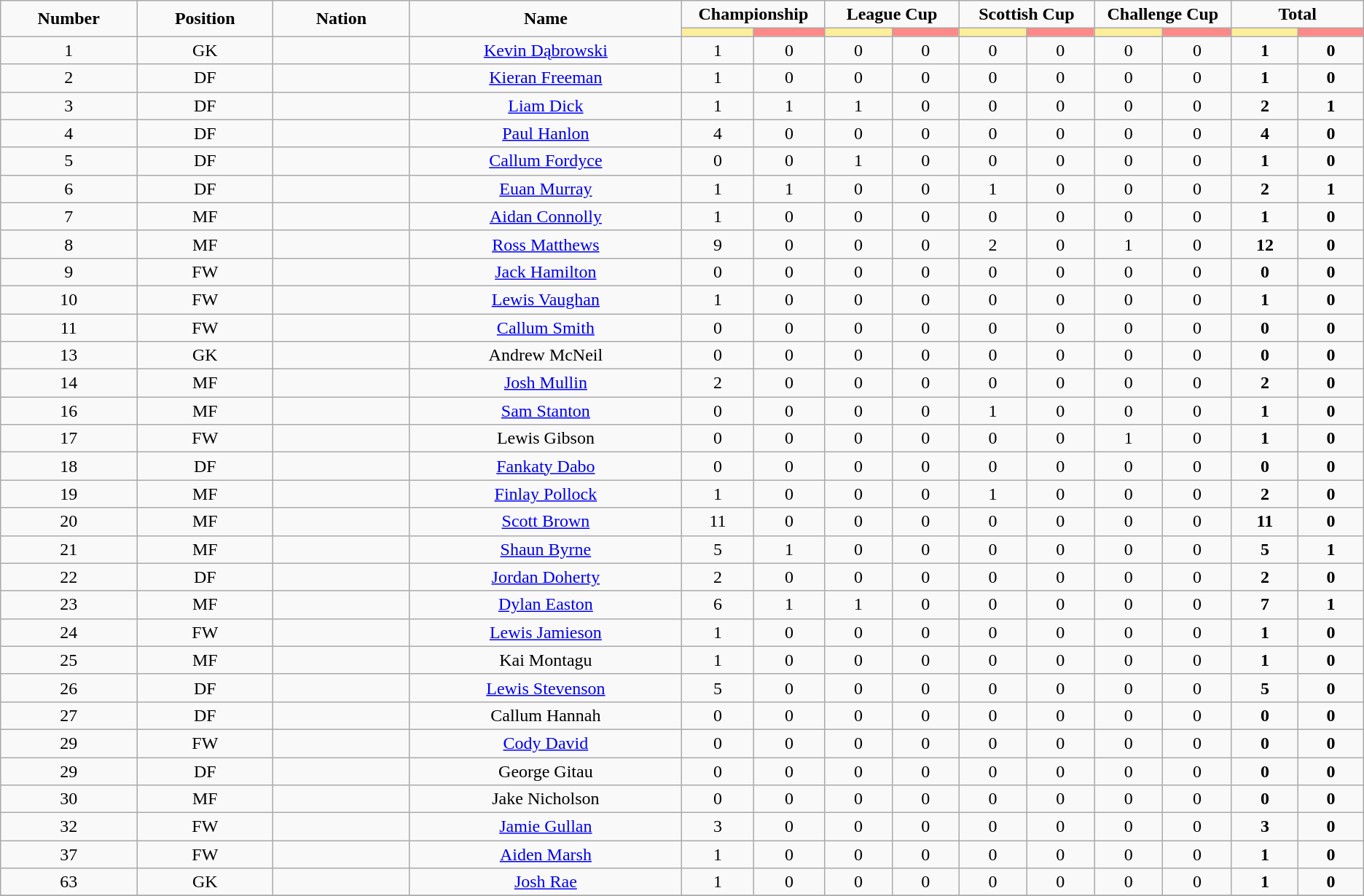<table class="wikitable" style="font-size: 100%; text-align: center;">
<tr>
<td rowspan="2" width="10%" align="center"><strong>Number</strong></td>
<td rowspan="2" width="10%" align="center"><strong>Position</strong></td>
<td rowspan="2" width="10%" align="center"><strong>Nation</strong></td>
<td rowspan="2" width="20%" align="center"><strong>Name</strong></td>
<td colspan="2" align="center"><strong>Championship</strong></td>
<td colspan="2" align="center"><strong>League Cup</strong></td>
<td colspan="2" align="center"><strong>Scottish Cup</strong></td>
<td colspan="2" align="center"><strong>Challenge Cup</strong></td>
<td colspan="2" align="center"><strong>Total </strong></td>
</tr>
<tr>
<th width=60 style="background: #FFEE99"></th>
<th width=60 style="background: #FF8888"></th>
<th width=60 style="background: #FFEE99"></th>
<th width=60 style="background: #FF8888"></th>
<th width=60 style="background: #FFEE99"></th>
<th width=60 style="background: #FF8888"></th>
<th width=60 style="background: #FFEE99"></th>
<th width=60 style="background: #FF8888"></th>
<th width=60 style="background: #FFEE99"></th>
<th width=60 style="background: #FF8888"></th>
</tr>
<tr>
<td>1</td>
<td>GK</td>
<td></td>
<td><a href='#'>Kevin Dąbrowski</a></td>
<td>1</td>
<td>0</td>
<td>0</td>
<td>0</td>
<td>0</td>
<td>0</td>
<td>0</td>
<td>0</td>
<td><strong>1</strong></td>
<td><strong>0</strong></td>
</tr>
<tr>
<td>2</td>
<td>DF</td>
<td></td>
<td><a href='#'>Kieran Freeman</a></td>
<td>1</td>
<td>0</td>
<td>0</td>
<td>0</td>
<td>0</td>
<td>0</td>
<td>0</td>
<td>0</td>
<td><strong>1</strong></td>
<td><strong>0</strong></td>
</tr>
<tr>
<td>3</td>
<td>DF</td>
<td></td>
<td><a href='#'>Liam Dick</a></td>
<td>1</td>
<td>1</td>
<td>1</td>
<td>0</td>
<td>0</td>
<td>0</td>
<td>0</td>
<td>0</td>
<td><strong>2</strong></td>
<td><strong>1</strong></td>
</tr>
<tr>
<td>4</td>
<td>DF</td>
<td></td>
<td><a href='#'>Paul Hanlon</a></td>
<td>4</td>
<td>0</td>
<td>0</td>
<td>0</td>
<td>0</td>
<td>0</td>
<td>0</td>
<td>0</td>
<td><strong>4</strong></td>
<td><strong>0</strong></td>
</tr>
<tr>
<td>5</td>
<td>DF</td>
<td></td>
<td><a href='#'>Callum Fordyce</a></td>
<td>0</td>
<td>0</td>
<td>1</td>
<td>0</td>
<td>0</td>
<td>0</td>
<td>0</td>
<td>0</td>
<td><strong>1</strong></td>
<td><strong>0</strong></td>
</tr>
<tr>
<td>6</td>
<td>DF</td>
<td></td>
<td><a href='#'>Euan Murray</a></td>
<td>1</td>
<td>1</td>
<td>0</td>
<td>0</td>
<td>1</td>
<td>0</td>
<td>0</td>
<td>0</td>
<td><strong>2</strong></td>
<td><strong>1</strong></td>
</tr>
<tr>
<td>7</td>
<td>MF</td>
<td></td>
<td><a href='#'>Aidan Connolly</a></td>
<td>1</td>
<td>0</td>
<td>0</td>
<td>0</td>
<td>0</td>
<td>0</td>
<td>0</td>
<td>0</td>
<td><strong>1</strong></td>
<td><strong>0</strong></td>
</tr>
<tr>
<td>8</td>
<td>MF</td>
<td></td>
<td><a href='#'>Ross Matthews</a></td>
<td>9</td>
<td>0</td>
<td>0</td>
<td>0</td>
<td>2</td>
<td>0</td>
<td>1</td>
<td>0</td>
<td><strong>12</strong></td>
<td><strong>0</strong></td>
</tr>
<tr>
<td>9</td>
<td>FW</td>
<td></td>
<td><a href='#'>Jack Hamilton</a></td>
<td>0</td>
<td>0</td>
<td>0</td>
<td>0</td>
<td>0</td>
<td>0</td>
<td>0</td>
<td>0</td>
<td><strong>0</strong></td>
<td><strong>0</strong></td>
</tr>
<tr>
<td>10</td>
<td>FW</td>
<td></td>
<td><a href='#'>Lewis Vaughan</a></td>
<td>1</td>
<td>0</td>
<td>0</td>
<td>0</td>
<td>0</td>
<td>0</td>
<td>0</td>
<td>0</td>
<td><strong>1</strong></td>
<td><strong>0</strong></td>
</tr>
<tr>
<td>11</td>
<td>FW</td>
<td></td>
<td><a href='#'>Callum Smith</a></td>
<td>0</td>
<td>0</td>
<td>0</td>
<td>0</td>
<td>0</td>
<td>0</td>
<td>0</td>
<td>0</td>
<td><strong>0</strong></td>
<td><strong>0</strong></td>
</tr>
<tr>
<td>13</td>
<td>GK</td>
<td></td>
<td>Andrew McNeil</td>
<td>0</td>
<td>0</td>
<td>0</td>
<td>0</td>
<td>0</td>
<td>0</td>
<td>0</td>
<td>0</td>
<td><strong>0</strong></td>
<td><strong>0</strong></td>
</tr>
<tr>
<td>14</td>
<td>MF</td>
<td></td>
<td><a href='#'>Josh Mullin</a></td>
<td>2</td>
<td>0</td>
<td>0</td>
<td>0</td>
<td>0</td>
<td>0</td>
<td>0</td>
<td>0</td>
<td><strong>2</strong></td>
<td><strong>0</strong></td>
</tr>
<tr>
<td>16</td>
<td>MF</td>
<td></td>
<td><a href='#'>Sam Stanton</a></td>
<td>0</td>
<td>0</td>
<td>0</td>
<td>0</td>
<td>1</td>
<td>0</td>
<td>0</td>
<td>0</td>
<td><strong>1</strong></td>
<td><strong>0</strong></td>
</tr>
<tr>
<td>17</td>
<td>FW</td>
<td></td>
<td>Lewis Gibson</td>
<td>0</td>
<td>0</td>
<td>0</td>
<td>0</td>
<td>0</td>
<td>0</td>
<td>1</td>
<td>0</td>
<td><strong>1</strong></td>
<td><strong>0</strong></td>
</tr>
<tr>
<td>18</td>
<td>DF</td>
<td></td>
<td><a href='#'>Fankaty Dabo</a></td>
<td>0</td>
<td>0</td>
<td>0</td>
<td>0</td>
<td>0</td>
<td>0</td>
<td>0</td>
<td>0</td>
<td><strong>0</strong></td>
<td><strong>0</strong></td>
</tr>
<tr>
<td>19</td>
<td>MF</td>
<td></td>
<td><a href='#'>Finlay Pollock</a></td>
<td>1</td>
<td>0</td>
<td>0</td>
<td>0</td>
<td>1</td>
<td>0</td>
<td>0</td>
<td>0</td>
<td><strong>2</strong></td>
<td><strong>0</strong></td>
</tr>
<tr>
<td>20</td>
<td>MF</td>
<td></td>
<td><a href='#'>Scott Brown</a></td>
<td>11</td>
<td>0</td>
<td>0</td>
<td>0</td>
<td>0</td>
<td>0</td>
<td>0</td>
<td>0</td>
<td><strong>11</strong></td>
<td><strong>0</strong></td>
</tr>
<tr>
<td>21</td>
<td>MF</td>
<td></td>
<td><a href='#'>Shaun Byrne</a></td>
<td>5</td>
<td>1</td>
<td>0</td>
<td>0</td>
<td>0</td>
<td>0</td>
<td>0</td>
<td>0</td>
<td><strong>5</strong></td>
<td><strong>1</strong></td>
</tr>
<tr>
<td>22</td>
<td>DF</td>
<td></td>
<td><a href='#'>Jordan Doherty</a></td>
<td>2</td>
<td>0</td>
<td>0</td>
<td>0</td>
<td>0</td>
<td>0</td>
<td>0</td>
<td>0</td>
<td><strong>2</strong></td>
<td><strong>0</strong></td>
</tr>
<tr>
<td>23</td>
<td>MF</td>
<td></td>
<td><a href='#'>Dylan Easton</a></td>
<td>6</td>
<td>1</td>
<td>1</td>
<td>0</td>
<td>0</td>
<td>0</td>
<td>0</td>
<td>0</td>
<td><strong>7</strong></td>
<td><strong>1</strong></td>
</tr>
<tr>
<td>24</td>
<td>FW</td>
<td></td>
<td><a href='#'>Lewis Jamieson</a></td>
<td>1</td>
<td>0</td>
<td>0</td>
<td>0</td>
<td>0</td>
<td>0</td>
<td>0</td>
<td>0</td>
<td><strong>1</strong></td>
<td><strong>0</strong></td>
</tr>
<tr>
<td>25</td>
<td>MF</td>
<td></td>
<td>Kai Montagu</td>
<td>1</td>
<td>0</td>
<td>0</td>
<td>0</td>
<td>0</td>
<td>0</td>
<td>0</td>
<td>0</td>
<td><strong>1</strong></td>
<td><strong>0</strong></td>
</tr>
<tr>
<td>26</td>
<td>DF</td>
<td></td>
<td><a href='#'>Lewis Stevenson</a></td>
<td>5</td>
<td>0</td>
<td>0</td>
<td>0</td>
<td>0</td>
<td>0</td>
<td>0</td>
<td>0</td>
<td><strong>5</strong></td>
<td><strong>0</strong></td>
</tr>
<tr>
<td>27</td>
<td>DF</td>
<td></td>
<td>Callum Hannah</td>
<td>0</td>
<td>0</td>
<td>0</td>
<td>0</td>
<td>0</td>
<td>0</td>
<td>0</td>
<td>0</td>
<td><strong>0</strong></td>
<td><strong>0</strong></td>
</tr>
<tr>
<td>29</td>
<td>FW</td>
<td></td>
<td><a href='#'>Cody David</a></td>
<td>0</td>
<td>0</td>
<td>0</td>
<td>0</td>
<td>0</td>
<td>0</td>
<td>0</td>
<td>0</td>
<td><strong>0</strong></td>
<td><strong>0</strong></td>
</tr>
<tr>
<td>29</td>
<td>DF</td>
<td></td>
<td>George Gitau</td>
<td>0</td>
<td>0</td>
<td>0</td>
<td>0</td>
<td>0</td>
<td>0</td>
<td>0</td>
<td>0</td>
<td><strong>0</strong></td>
<td><strong>0</strong></td>
</tr>
<tr>
<td>30</td>
<td>MF</td>
<td></td>
<td>Jake Nicholson</td>
<td>0</td>
<td>0</td>
<td>0</td>
<td>0</td>
<td>0</td>
<td>0</td>
<td>0</td>
<td>0</td>
<td><strong>0</strong></td>
<td><strong>0</strong></td>
</tr>
<tr>
<td>32</td>
<td>FW</td>
<td></td>
<td><a href='#'>Jamie Gullan</a></td>
<td>3</td>
<td>0</td>
<td>0</td>
<td>0</td>
<td>0</td>
<td>0</td>
<td>0</td>
<td>0</td>
<td><strong>3</strong></td>
<td><strong>0</strong></td>
</tr>
<tr>
<td>37</td>
<td>FW</td>
<td></td>
<td><a href='#'>Aiden Marsh</a></td>
<td>1</td>
<td>0</td>
<td>0</td>
<td>0</td>
<td>0</td>
<td>0</td>
<td>0</td>
<td>0</td>
<td><strong>1</strong></td>
<td><strong>0</strong></td>
</tr>
<tr>
<td>63</td>
<td>GK</td>
<td></td>
<td><a href='#'>Josh Rae</a></td>
<td>1</td>
<td>0</td>
<td>0</td>
<td>0</td>
<td>0</td>
<td>0</td>
<td>0</td>
<td>0</td>
<td><strong>1</strong></td>
<td><strong>0</strong></td>
</tr>
<tr>
</tr>
</table>
